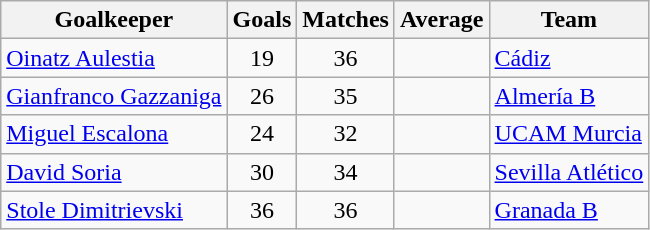<table class="wikitable sortable">
<tr>
<th>Goalkeeper</th>
<th>Goals</th>
<th>Matches</th>
<th>Average</th>
<th>Team</th>
</tr>
<tr>
<td> <a href='#'>Oinatz Aulestia</a></td>
<td align=center>19</td>
<td align=center>36</td>
<td align=center></td>
<td><a href='#'>Cádiz</a></td>
</tr>
<tr>
<td> <a href='#'>Gianfranco Gazzaniga</a></td>
<td align=center>26</td>
<td align=center>35</td>
<td align=center></td>
<td><a href='#'>Almería B</a></td>
</tr>
<tr>
<td> <a href='#'>Miguel Escalona</a></td>
<td align=center>24</td>
<td align=center>32</td>
<td align=center></td>
<td><a href='#'>UCAM Murcia</a></td>
</tr>
<tr>
<td> <a href='#'>David Soria</a></td>
<td align=center>30</td>
<td align=center>34</td>
<td align=center></td>
<td><a href='#'>Sevilla Atlético</a></td>
</tr>
<tr>
<td> <a href='#'>Stole Dimitrievski</a></td>
<td align=center>36</td>
<td align=center>36</td>
<td align=center></td>
<td><a href='#'>Granada B</a></td>
</tr>
</table>
